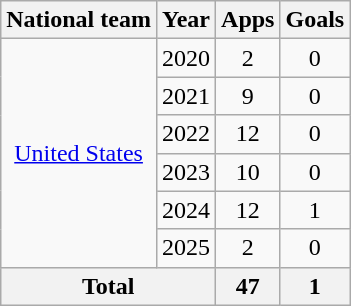<table class="wikitable" style="text-align:center">
<tr>
<th>National team</th>
<th>Year</th>
<th>Apps</th>
<th>Goals</th>
</tr>
<tr>
<td rowspan="6"><a href='#'>United States</a></td>
<td>2020</td>
<td>2</td>
<td>0</td>
</tr>
<tr>
<td>2021</td>
<td>9</td>
<td>0</td>
</tr>
<tr>
<td>2022</td>
<td>12</td>
<td>0</td>
</tr>
<tr>
<td>2023</td>
<td>10</td>
<td>0</td>
</tr>
<tr>
<td>2024</td>
<td>12</td>
<td>1</td>
</tr>
<tr>
<td>2025</td>
<td>2</td>
<td>0</td>
</tr>
<tr>
<th colspan="2">Total</th>
<th>47</th>
<th>1</th>
</tr>
</table>
